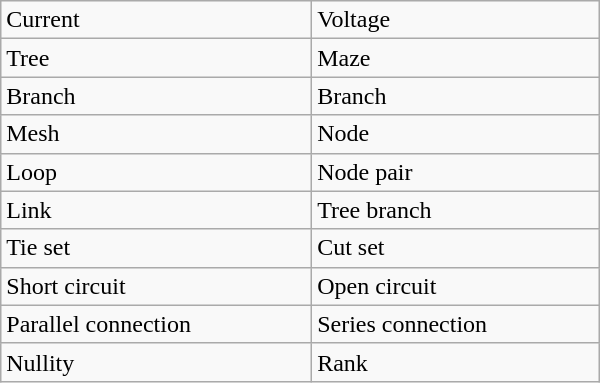<table class="wikitable" style="width:25em;">
<tr>
<td>Current</td>
<td>Voltage</td>
</tr>
<tr>
<td>Tree</td>
<td>Maze</td>
</tr>
<tr>
<td>Branch</td>
<td>Branch</td>
</tr>
<tr>
<td>Mesh</td>
<td>Node</td>
</tr>
<tr>
<td>Loop</td>
<td>Node pair</td>
</tr>
<tr>
<td>Link</td>
<td>Tree branch</td>
</tr>
<tr>
<td>Tie set</td>
<td>Cut set</td>
</tr>
<tr>
<td>Short circuit</td>
<td>Open circuit</td>
</tr>
<tr>
<td>Parallel connection</td>
<td>Series connection</td>
</tr>
<tr>
<td>Nullity</td>
<td>Rank</td>
</tr>
</table>
